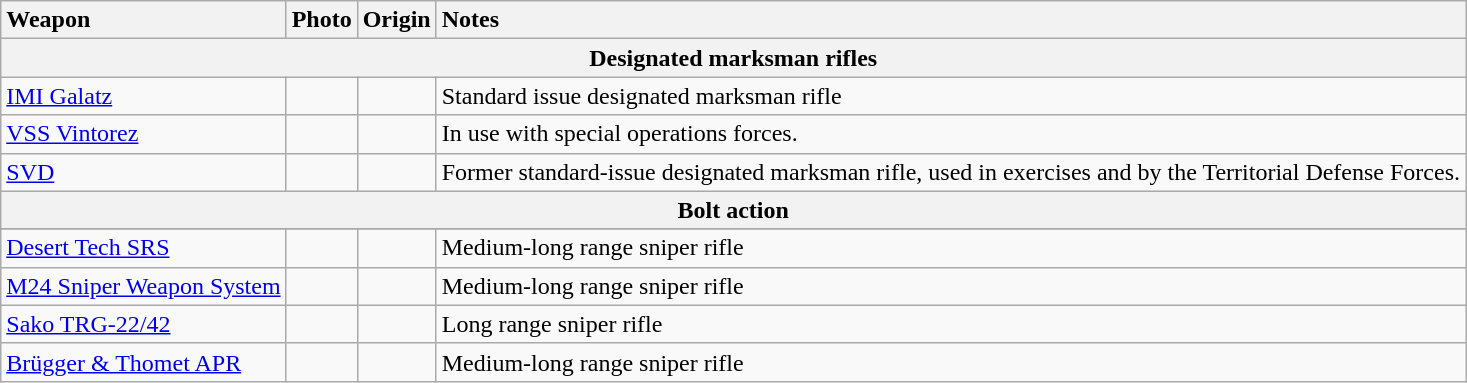<table class="wikitable">
<tr>
<th style="text-align: left;">Weapon</th>
<th style="text-align: left;">Photo</th>
<th style="text-align: left;">Origin</th>
<th style="text-align: left;">Notes</th>
</tr>
<tr>
<th colspan="4">Designated marksman rifles</th>
</tr>
<tr>
<td><a href='#'>IMI Galatz</a></td>
<td></td>
<td></td>
<td>Standard issue designated marksman rifle</td>
</tr>
<tr>
<td><a href='#'>VSS Vintorez</a></td>
<td></td>
<td></td>
<td>In use with special operations forces.</td>
</tr>
<tr>
<td><a href='#'>SVD</a></td>
<td></td>
<td></td>
<td>Former standard-issue designated marksman rifle, used in exercises and by the Territorial Defense Forces.</td>
</tr>
<tr>
<th colspan="4">Bolt action</th>
</tr>
<tr>
</tr>
<tr>
<td><a href='#'>Desert Tech SRS</a></td>
<td></td>
<td></td>
<td>Medium-long range sniper rifle</td>
</tr>
<tr>
<td><a href='#'>M24 Sniper Weapon System</a></td>
<td></td>
<td></td>
<td>Medium-long range sniper rifle</td>
</tr>
<tr>
<td><a href='#'>Sako TRG-22/42</a></td>
<td></td>
<td></td>
<td>Long range sniper rifle</td>
</tr>
<tr>
<td><a href='#'>Brügger & Thomet APR</a></td>
<td></td>
<td></td>
<td>Medium-long range sniper rifle</td>
</tr>
</table>
